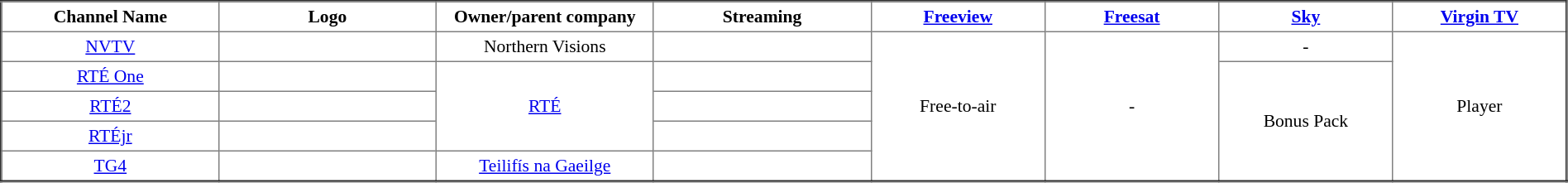<table class="toccolours sortable" border="2" cellpadding="3" style="border-collapse:collapse; font-size:90%; text-align:center; width:100%;">
<tr>
<th style="width:10%;">Channel Name</th>
<th style="width:10%;">Logo</th>
<th style="width:10%;">Owner/parent company</th>
<th style="width:10%;">Streaming</th>
<th style="width:8%;"><a href='#'>Freeview</a></th>
<th style="width:8%;"><a href='#'>Freesat</a></th>
<th style="width:8%;"><a href='#'>Sky</a></th>
<th style="width:8%;"><a href='#'>Virgin TV</a></th>
</tr>
<tr>
<td><a href='#'>NVTV</a></td>
<td></td>
<td>Northern Visions</td>
<td></td>
<td rowspan="5">Free-to-air</td>
<td rowspan="5">-</td>
<td>-</td>
<td rowspan="5">Player</td>
</tr>
<tr>
<td><a href='#'>RTÉ One</a></td>
<td></td>
<td rowspan="3"><a href='#'>RTÉ</a></td>
<td></td>
<td rowspan="4">Bonus Pack</td>
</tr>
<tr>
<td><a href='#'>RTÉ2</a></td>
<td></td>
<td></td>
</tr>
<tr>
<td><a href='#'>RTÉjr</a></td>
<td></td>
<td></td>
</tr>
<tr>
<td><a href='#'>TG4</a></td>
<td></td>
<td><a href='#'>Teilifís na Gaeilge</a></td>
<td></td>
</tr>
</table>
